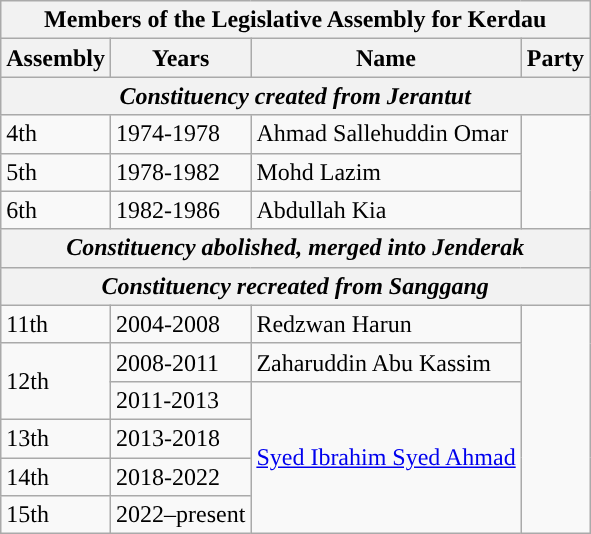<table class="wikitable">
<tr>
<th colspan="4">Members of the Legislative Assembly for Kerdau</th>
</tr>
<tr>
<th>Assembly</th>
<th>Years</th>
<th>Name</th>
<th>Party</th>
</tr>
<tr>
<th colspan="4"><em>Constituency created from Jerantut</em></th>
</tr>
<tr>
<td>4th</td>
<td>1974-1978</td>
<td>Ahmad Sallehuddin Omar</td>
<td rowspan="3"></td>
</tr>
<tr>
<td>5th</td>
<td>1978-1982</td>
<td>Mohd Lazim</td>
</tr>
<tr>
<td>6th</td>
<td>1982-1986</td>
<td>Abdullah Kia</td>
</tr>
<tr>
<th colspan="4"><em>Constituency abolished, merged into Jenderak</em></th>
</tr>
<tr>
<th colspan="4"><em>Constituency recreated from Sanggang</em></th>
</tr>
<tr>
<td>11th</td>
<td>2004-2008</td>
<td>Redzwan Harun</td>
<td rowspan="6"></td>
</tr>
<tr>
<td rowspan="2">12th</td>
<td>2008-2011</td>
<td>Zaharuddin Abu Kassim</td>
</tr>
<tr>
<td>2011-2013</td>
<td rowspan="4"><a href='#'>Syed Ibrahim Syed Ahmad</a></td>
</tr>
<tr>
<td>13th</td>
<td>2013-2018</td>
</tr>
<tr>
<td>14th</td>
<td>2018-2022</td>
</tr>
<tr>
<td>15th</td>
<td>2022–present</td>
</tr>
</table>
